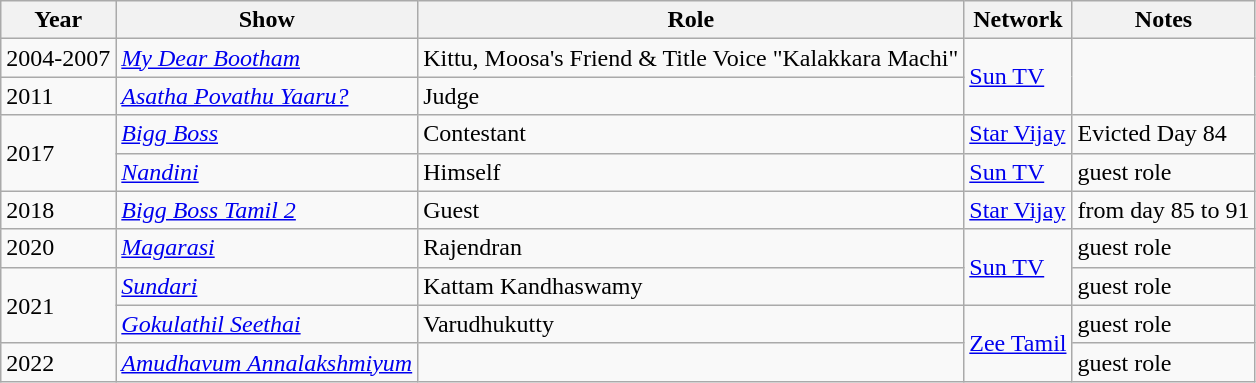<table Class="wikitable">
<tr>
<th>Year</th>
<th>Show</th>
<th>Role</th>
<th>Network</th>
<th>Notes</th>
</tr>
<tr>
<td>2004-2007</td>
<td><em><a href='#'>My Dear Bootham</a></em></td>
<td>Kittu, Moosa's Friend & Title Voice "Kalakkara Machi"</td>
<td rowspan="2"><a href='#'>Sun TV</a></td>
</tr>
<tr>
<td>2011</td>
<td><em><a href='#'>Asatha Povathu Yaaru?</a></em></td>
<td>Judge</td>
</tr>
<tr>
<td rowspan="2">2017</td>
<td><em><a href='#'>Bigg Boss</a></em></td>
<td>Contestant</td>
<td><a href='#'>Star Vijay</a></td>
<td>Evicted Day 84</td>
</tr>
<tr>
<td><em><a href='#'>Nandini</a></em></td>
<td>Himself</td>
<td><a href='#'>Sun TV</a></td>
<td>guest role</td>
</tr>
<tr>
<td>2018</td>
<td><em><a href='#'>Bigg Boss Tamil 2</a></em></td>
<td>Guest</td>
<td><a href='#'>Star Vijay</a></td>
<td>from day 85 to 91</td>
</tr>
<tr>
<td>2020</td>
<td><em><a href='#'>Magarasi</a></em></td>
<td>Rajendran</td>
<td rowspan="2"><a href='#'>Sun TV</a></td>
<td>guest role</td>
</tr>
<tr>
<td rowspan="2">2021</td>
<td><em><a href='#'>Sundari</a></em></td>
<td>Kattam Kandhaswamy</td>
<td>guest role</td>
</tr>
<tr>
<td><a href='#'><em>Gokulathil Seethai</em></a></td>
<td>Varudhukutty</td>
<td rowspan="2"><a href='#'>Zee Tamil</a></td>
<td>guest role</td>
</tr>
<tr>
<td>2022</td>
<td><em><a href='#'>Amudhavum Annalakshmiyum</a></em></td>
<td></td>
<td>guest role</td>
</tr>
</table>
